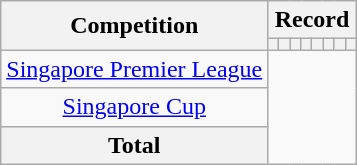<table class="wikitable" style="text-align: center">
<tr>
<th rowspan=2>Competition</th>
<th colspan=8>Record</th>
</tr>
<tr>
<th></th>
<th></th>
<th></th>
<th></th>
<th></th>
<th></th>
<th></th>
<th></th>
</tr>
<tr>
<td><a href='#'>Singapore Premier League</a><br></td>
</tr>
<tr>
<td><a href='#'>Singapore Cup</a><br></td>
</tr>
<tr>
<th>Total<br></th>
</tr>
</table>
